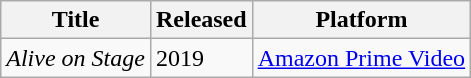<table class="wikitable">
<tr>
<th>Title</th>
<th>Released</th>
<th>Platform</th>
</tr>
<tr>
<td><em>Alive on Stage</em></td>
<td>2019</td>
<td><a href='#'>Amazon Prime Video</a></td>
</tr>
</table>
